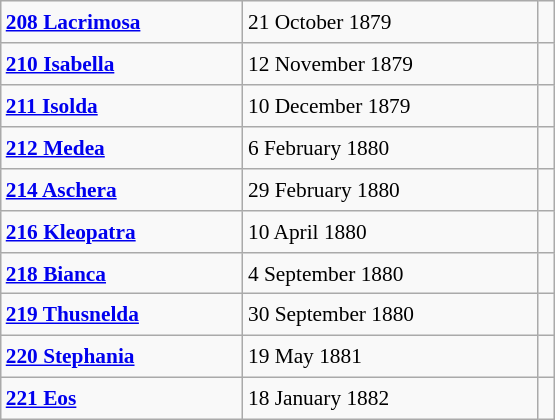<table class="wikitable" style="font-size: 89%; float: left; width: 26em; margin-right: 1em; height: 280px">
<tr>
<td><strong><a href='#'>208 Lacrimosa</a></strong></td>
<td>21 October 1879</td>
<td></td>
</tr>
<tr>
<td><strong><a href='#'>210 Isabella</a></strong></td>
<td>12 November 1879</td>
<td></td>
</tr>
<tr>
<td><strong><a href='#'>211 Isolda</a></strong></td>
<td>10 December 1879</td>
<td></td>
</tr>
<tr>
<td><strong><a href='#'>212 Medea</a></strong></td>
<td>6 February 1880</td>
<td></td>
</tr>
<tr>
<td><strong><a href='#'>214 Aschera</a></strong></td>
<td>29 February 1880</td>
<td></td>
</tr>
<tr>
<td><strong><a href='#'>216 Kleopatra</a></strong></td>
<td>10 April 1880</td>
<td></td>
</tr>
<tr>
<td><strong><a href='#'>218 Bianca</a></strong></td>
<td>4 September 1880</td>
<td></td>
</tr>
<tr>
<td><strong><a href='#'>219 Thusnelda</a></strong></td>
<td>30 September 1880</td>
<td></td>
</tr>
<tr>
<td><strong><a href='#'>220 Stephania</a></strong></td>
<td>19 May 1881</td>
<td></td>
</tr>
<tr>
<td><strong><a href='#'>221 Eos</a></strong></td>
<td>18 January 1882</td>
<td></td>
</tr>
</table>
